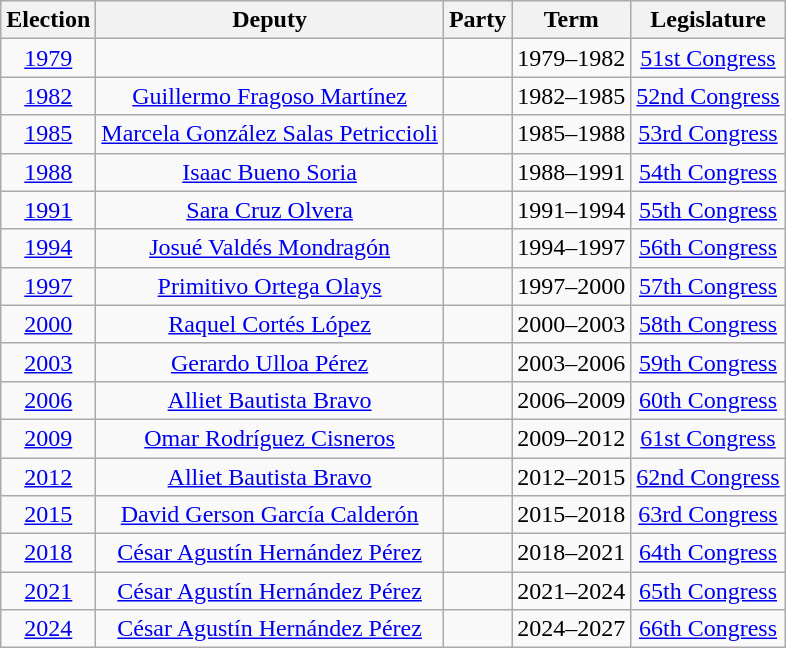<table class="wikitable sortable" style="text-align: center">
<tr>
<th>Election</th>
<th class="unsortable">Deputy</th>
<th class="unsortable">Party</th>
<th class="unsortable">Term</th>
<th class="unsortable">Legislature</th>
</tr>
<tr>
<td><a href='#'>1979</a></td>
<td></td>
<td></td>
<td>1979–1982</td>
<td><a href='#'>51st Congress</a></td>
</tr>
<tr>
<td><a href='#'>1982</a></td>
<td><a href='#'>Guillermo Fragoso Martínez</a></td>
<td></td>
<td>1982–1985</td>
<td><a href='#'>52nd Congress</a></td>
</tr>
<tr>
<td><a href='#'>1985</a></td>
<td><a href='#'>Marcela González Salas Petriccioli</a></td>
<td></td>
<td>1985–1988</td>
<td><a href='#'>53rd Congress</a></td>
</tr>
<tr>
<td><a href='#'>1988</a></td>
<td><a href='#'>Isaac Bueno Soria</a></td>
<td></td>
<td>1988–1991</td>
<td><a href='#'>54th Congress</a></td>
</tr>
<tr>
<td><a href='#'>1991</a></td>
<td><a href='#'>Sara Cruz Olvera</a></td>
<td></td>
<td>1991–1994</td>
<td><a href='#'>55th Congress</a></td>
</tr>
<tr>
<td><a href='#'>1994</a></td>
<td><a href='#'>Josué Valdés Mondragón</a></td>
<td></td>
<td>1994–1997</td>
<td><a href='#'>56th Congress</a></td>
</tr>
<tr>
<td><a href='#'>1997</a></td>
<td><a href='#'>Primitivo Ortega Olays</a></td>
<td></td>
<td>1997–2000</td>
<td><a href='#'>57th Congress</a></td>
</tr>
<tr>
<td><a href='#'>2000</a></td>
<td><a href='#'>Raquel Cortés López</a></td>
<td></td>
<td>2000–2003</td>
<td><a href='#'>58th Congress</a></td>
</tr>
<tr>
<td><a href='#'>2003</a></td>
<td><a href='#'>Gerardo Ulloa Pérez</a></td>
<td></td>
<td>2003–2006</td>
<td><a href='#'>59th Congress</a></td>
</tr>
<tr>
<td><a href='#'>2006</a></td>
<td><a href='#'>Alliet Bautista Bravo</a></td>
<td></td>
<td>2006–2009</td>
<td><a href='#'>60th Congress</a></td>
</tr>
<tr>
<td><a href='#'>2009</a></td>
<td><a href='#'>Omar Rodríguez Cisneros</a></td>
<td></td>
<td>2009–2012</td>
<td><a href='#'>61st Congress</a></td>
</tr>
<tr>
<td><a href='#'>2012</a></td>
<td><a href='#'>Alliet Bautista Bravo</a></td>
<td></td>
<td>2012–2015</td>
<td><a href='#'>62nd Congress</a></td>
</tr>
<tr>
<td><a href='#'>2015</a></td>
<td><a href='#'>David Gerson García Calderón</a></td>
<td></td>
<td>2015–2018</td>
<td><a href='#'>63rd Congress</a></td>
</tr>
<tr>
<td><a href='#'>2018</a></td>
<td><a href='#'>César Agustín Hernández Pérez</a></td>
<td></td>
<td>2018–2021</td>
<td><a href='#'>64th Congress</a></td>
</tr>
<tr>
<td><a href='#'>2021</a></td>
<td><a href='#'>César Agustín Hernández Pérez</a></td>
<td></td>
<td>2021–2024</td>
<td><a href='#'>65th Congress</a></td>
</tr>
<tr>
<td><a href='#'>2024</a></td>
<td><a href='#'>César Agustín Hernández Pérez</a></td>
<td></td>
<td>2024–2027</td>
<td><a href='#'>66th Congress</a></td>
</tr>
</table>
